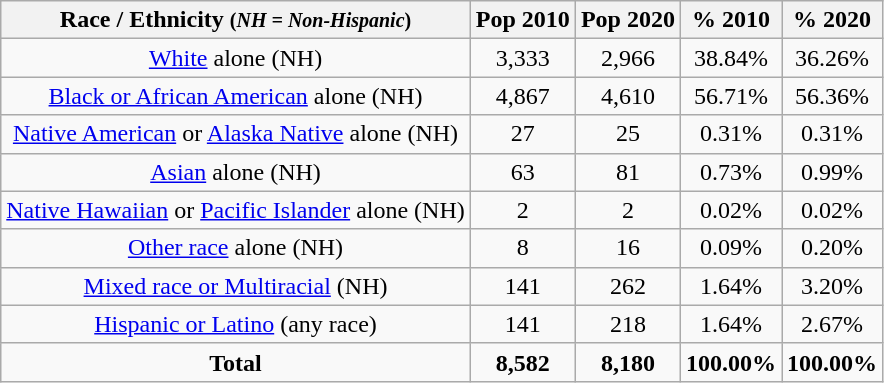<table class="wikitable" style="text-align:center;">
<tr>
<th>Race / Ethnicity <small>(<em>NH = Non-Hispanic</em>)</small></th>
<th>Pop 2010</th>
<th>Pop 2020</th>
<th>% 2010</th>
<th>% 2020</th>
</tr>
<tr>
<td><a href='#'>White</a> alone (NH)</td>
<td>3,333</td>
<td>2,966</td>
<td>38.84%</td>
<td>36.26%</td>
</tr>
<tr>
<td><a href='#'>Black or African American</a> alone (NH)</td>
<td>4,867</td>
<td>4,610</td>
<td>56.71%</td>
<td>56.36%</td>
</tr>
<tr>
<td><a href='#'>Native American</a> or <a href='#'>Alaska Native</a> alone (NH)</td>
<td>27</td>
<td>25</td>
<td>0.31%</td>
<td>0.31%</td>
</tr>
<tr>
<td><a href='#'>Asian</a> alone (NH)</td>
<td>63</td>
<td>81</td>
<td>0.73%</td>
<td>0.99%</td>
</tr>
<tr>
<td><a href='#'>Native Hawaiian</a> or <a href='#'>Pacific Islander</a> alone (NH)</td>
<td>2</td>
<td>2</td>
<td>0.02%</td>
<td>0.02%</td>
</tr>
<tr>
<td><a href='#'>Other race</a> alone (NH)</td>
<td>8</td>
<td>16</td>
<td>0.09%</td>
<td>0.20%</td>
</tr>
<tr>
<td><a href='#'>Mixed race or Multiracial</a> (NH)</td>
<td>141</td>
<td>262</td>
<td>1.64%</td>
<td>3.20%</td>
</tr>
<tr>
<td><a href='#'>Hispanic or Latino</a> (any race)</td>
<td>141</td>
<td>218</td>
<td>1.64%</td>
<td>2.67%</td>
</tr>
<tr>
<td><strong>Total</strong></td>
<td><strong>8,582</strong></td>
<td><strong>8,180</strong></td>
<td><strong>100.00%</strong></td>
<td><strong>100.00%</strong></td>
</tr>
</table>
